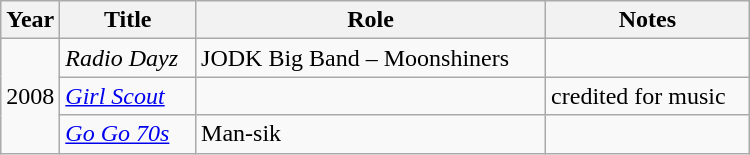<table class="wikitable" style="width:500px">
<tr>
<th width=10>Year</th>
<th>Title</th>
<th>Role</th>
<th>Notes</th>
</tr>
<tr>
<td rowspan=3>2008</td>
<td><em>Radio Dayz</em></td>
<td>JODK Big Band – Moonshiners</td>
<td></td>
</tr>
<tr>
<td><em><a href='#'>Girl Scout</a></em></td>
<td></td>
<td>credited for music</td>
</tr>
<tr>
<td><em><a href='#'>Go Go 70s</a></em></td>
<td>Man-sik</td>
<td></td>
</tr>
</table>
